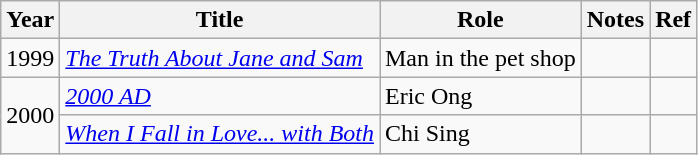<table class="wikitable sortable">
<tr>
<th>Year</th>
<th>Title</th>
<th>Role</th>
<th class="unsortable">Notes</th>
<th class="unsortable">Ref</th>
</tr>
<tr>
<td>1999</td>
<td><em><a href='#'>The Truth About Jane and Sam</a></em></td>
<td>Man in the pet shop</td>
<td></td>
<td></td>
</tr>
<tr>
<td rowspan="2">2000</td>
<td><em><a href='#'>2000 AD</a></em></td>
<td>Eric Ong</td>
<td></td>
<td></td>
</tr>
<tr>
<td><em><a href='#'>When I Fall in Love... with Both</a></em></td>
<td>Chi Sing</td>
<td></td>
<td></td>
</tr>
</table>
